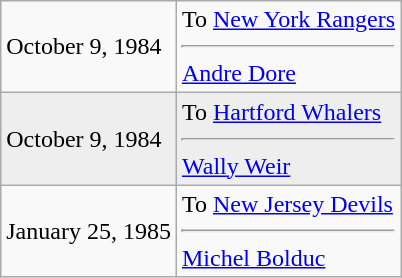<table class="wikitable">
<tr>
<td>October 9, 1984</td>
<td valign="top">To <a href='#'>New York Rangers</a><hr><a href='#'>Andre Dore</a></td>
</tr>
<tr style="background:#eee;">
<td>October 9, 1984</td>
<td valign="top">To <a href='#'>Hartford Whalers</a><hr><a href='#'>Wally Weir</a></td>
</tr>
<tr>
<td>January 25, 1985</td>
<td valign="top">To <a href='#'>New Jersey Devils</a><hr><a href='#'>Michel Bolduc</a></td>
</tr>
</table>
